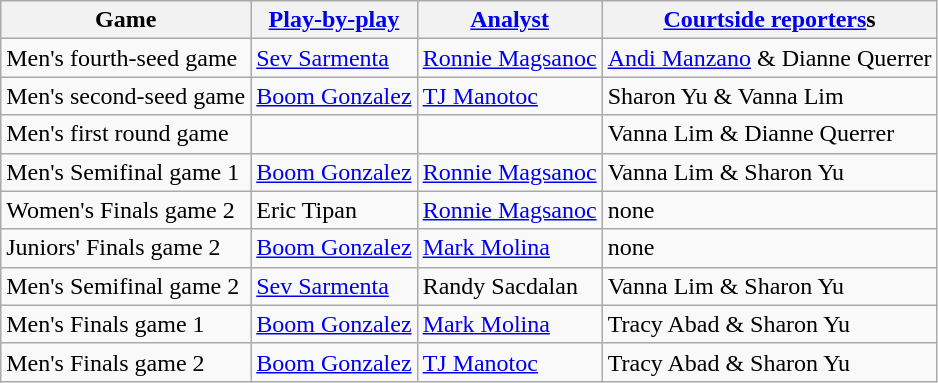<table class=wikitable>
<tr>
<th>Game</th>
<th><a href='#'>Play-by-play</a></th>
<th><a href='#'>Analyst</a></th>
<th><a href='#'>Courtside reporters</a>s</th>
</tr>
<tr>
<td>Men's fourth-seed game</td>
<td><a href='#'>Sev Sarmenta</a></td>
<td><a href='#'>Ronnie Magsanoc</a></td>
<td><a href='#'>Andi Manzano</a> & Dianne Querrer</td>
</tr>
<tr>
<td>Men's second-seed game</td>
<td><a href='#'>Boom Gonzalez</a></td>
<td><a href='#'>TJ Manotoc</a></td>
<td>Sharon Yu & Vanna Lim</td>
</tr>
<tr>
<td>Men's first round game</td>
<td></td>
<td></td>
<td>Vanna Lim & Dianne Querrer</td>
</tr>
<tr>
<td>Men's Semifinal game 1</td>
<td><a href='#'>Boom Gonzalez</a></td>
<td><a href='#'>Ronnie Magsanoc</a></td>
<td>Vanna Lim & Sharon Yu</td>
</tr>
<tr>
<td>Women's Finals game 2</td>
<td>Eric Tipan</td>
<td><a href='#'>Ronnie Magsanoc</a></td>
<td>none</td>
</tr>
<tr>
<td>Juniors' Finals game 2</td>
<td><a href='#'>Boom Gonzalez</a></td>
<td><a href='#'>Mark Molina</a></td>
<td>none</td>
</tr>
<tr>
<td>Men's Semifinal game 2</td>
<td><a href='#'>Sev Sarmenta</a></td>
<td>Randy Sacdalan</td>
<td>Vanna Lim & Sharon Yu</td>
</tr>
<tr>
<td>Men's Finals game 1</td>
<td><a href='#'>Boom Gonzalez</a></td>
<td><a href='#'>Mark Molina</a></td>
<td>Tracy Abad & Sharon Yu</td>
</tr>
<tr>
<td>Men's Finals game 2</td>
<td><a href='#'>Boom Gonzalez</a></td>
<td><a href='#'>TJ Manotoc</a></td>
<td>Tracy Abad & Sharon Yu</td>
</tr>
</table>
